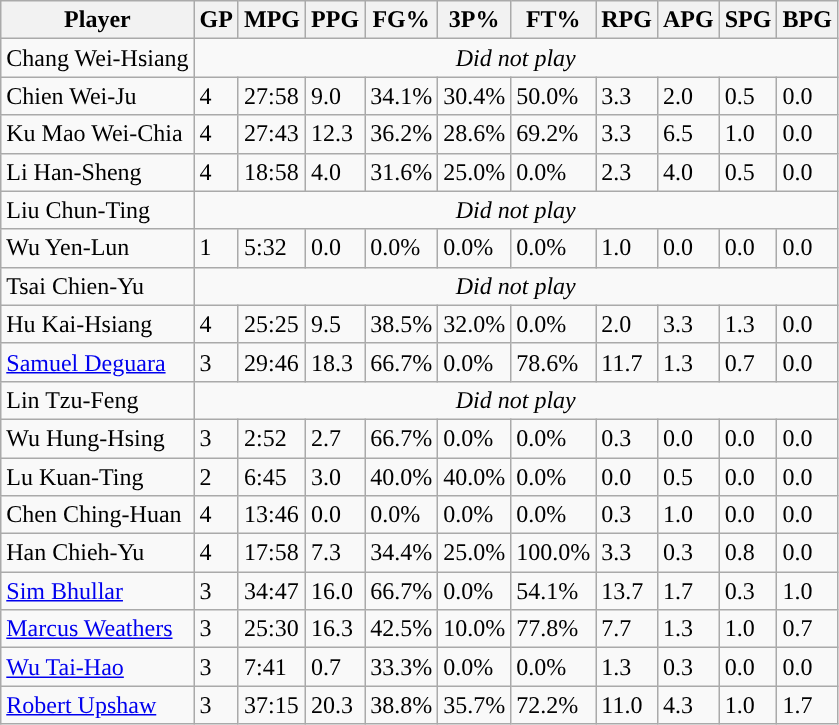<table class="wikitable">
<tr>
<th>Player</th>
<th>GP</th>
<th>MPG</th>
<th>PPG</th>
<th>FG%</th>
<th>3P%</th>
<th>FT%</th>
<th>RPG</th>
<th>APG</th>
<th>SPG</th>
<th>BPG</th>
</tr>
<tr>
<td>Chang Wei-Hsiang</td>
<td colspan=10 align=center><em>Did not play</em></td>
</tr>
<tr>
<td>Chien Wei-Ju</td>
<td>4</td>
<td>27:58</td>
<td>9.0</td>
<td>34.1%</td>
<td>30.4%</td>
<td>50.0%</td>
<td>3.3</td>
<td>2.0</td>
<td>0.5</td>
<td>0.0</td>
</tr>
<tr>
<td>Ku Mao Wei-Chia</td>
<td>4</td>
<td>27:43</td>
<td>12.3</td>
<td>36.2%</td>
<td>28.6%</td>
<td>69.2%</td>
<td>3.3</td>
<td>6.5</td>
<td>1.0</td>
<td>0.0</td>
</tr>
<tr>
<td>Li Han-Sheng</td>
<td>4</td>
<td>18:58</td>
<td>4.0</td>
<td>31.6%</td>
<td>25.0%</td>
<td>0.0%</td>
<td>2.3</td>
<td>4.0</td>
<td>0.5</td>
<td>0.0</td>
</tr>
<tr>
<td>Liu Chun-Ting</td>
<td colspan=10 align=center><em>Did not play</em></td>
</tr>
<tr>
<td>Wu Yen-Lun</td>
<td>1</td>
<td>5:32</td>
<td>0.0</td>
<td>0.0%</td>
<td>0.0%</td>
<td>0.0%</td>
<td>1.0</td>
<td>0.0</td>
<td>0.0</td>
<td>0.0</td>
</tr>
<tr>
<td>Tsai Chien-Yu</td>
<td colspan=10 align=center><em>Did not play</em></td>
</tr>
<tr>
<td>Hu Kai-Hsiang</td>
<td>4</td>
<td>25:25</td>
<td>9.5</td>
<td>38.5%</td>
<td>32.0%</td>
<td>0.0%</td>
<td>2.0</td>
<td>3.3</td>
<td>1.3</td>
<td>0.0</td>
</tr>
<tr>
<td><a href='#'>Samuel Deguara</a></td>
<td>3</td>
<td>29:46</td>
<td>18.3</td>
<td>66.7%</td>
<td>0.0%</td>
<td>78.6%</td>
<td>11.7</td>
<td>1.3</td>
<td>0.7</td>
<td>0.0</td>
</tr>
<tr>
<td>Lin Tzu-Feng</td>
<td colspan=10 align=center><em>Did not play</em></td>
</tr>
<tr>
<td>Wu Hung-Hsing</td>
<td>3</td>
<td>2:52</td>
<td>2.7</td>
<td>66.7%</td>
<td>0.0%</td>
<td>0.0%</td>
<td>0.3</td>
<td>0.0</td>
<td>0.0</td>
<td>0.0</td>
</tr>
<tr>
<td>Lu Kuan-Ting</td>
<td>2</td>
<td>6:45</td>
<td>3.0</td>
<td>40.0%</td>
<td>40.0%</td>
<td>0.0%</td>
<td>0.0</td>
<td>0.5</td>
<td>0.0</td>
<td>0.0</td>
</tr>
<tr>
<td>Chen Ching-Huan</td>
<td>4</td>
<td>13:46</td>
<td>0.0</td>
<td>0.0%</td>
<td>0.0%</td>
<td>0.0%</td>
<td>0.3</td>
<td>1.0</td>
<td>0.0</td>
<td>0.0</td>
</tr>
<tr>
<td>Han Chieh-Yu</td>
<td>4</td>
<td>17:58</td>
<td>7.3</td>
<td>34.4%</td>
<td>25.0%</td>
<td>100.0%</td>
<td>3.3</td>
<td>0.3</td>
<td>0.8</td>
<td>0.0</td>
</tr>
<tr>
<td><a href='#'>Sim Bhullar</a></td>
<td>3</td>
<td>34:47</td>
<td>16.0</td>
<td>66.7%</td>
<td>0.0%</td>
<td>54.1%</td>
<td>13.7</td>
<td>1.7</td>
<td>0.3</td>
<td>1.0</td>
</tr>
<tr>
<td><a href='#'>Marcus Weathers</a></td>
<td>3</td>
<td>25:30</td>
<td>16.3</td>
<td>42.5%</td>
<td>10.0%</td>
<td>77.8%</td>
<td>7.7</td>
<td>1.3</td>
<td>1.0</td>
<td>0.7</td>
</tr>
<tr>
<td><a href='#'>Wu Tai-Hao</a></td>
<td>3</td>
<td>7:41</td>
<td>0.7</td>
<td>33.3%</td>
<td>0.0%</td>
<td>0.0%</td>
<td>1.3</td>
<td>0.3</td>
<td>0.0</td>
<td>0.0</td>
</tr>
<tr>
<td><a href='#'>Robert Upshaw</a></td>
<td>3</td>
<td>37:15</td>
<td>20.3</td>
<td>38.8%</td>
<td>35.7%</td>
<td>72.2%</td>
<td>11.0</td>
<td>4.3</td>
<td>1.0</td>
<td>1.7</td>
</tr>
</table>
